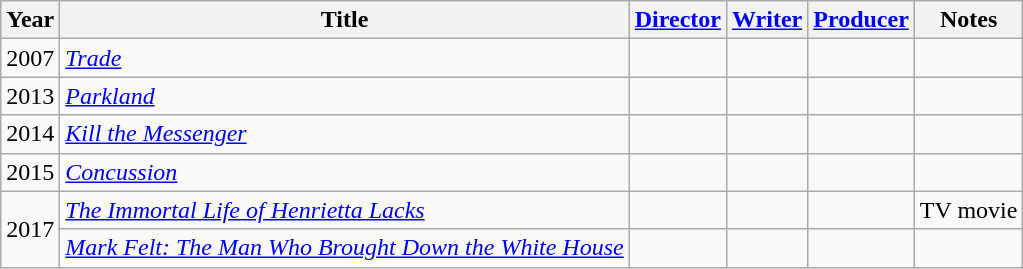<table class="wikitable">
<tr>
<th>Year</th>
<th>Title</th>
<th><a href='#'>Director</a></th>
<th><a href='#'>Writer</a></th>
<th><a href='#'>Producer</a></th>
<th>Notes</th>
</tr>
<tr>
<td>2007</td>
<td><em><a href='#'>Trade</a></em></td>
<td></td>
<td></td>
<td></td>
<td></td>
</tr>
<tr>
<td>2013</td>
<td><em><a href='#'>Parkland</a></em></td>
<td></td>
<td></td>
<td></td>
<td></td>
</tr>
<tr>
<td>2014</td>
<td><em><a href='#'>Kill the Messenger</a></em></td>
<td></td>
<td></td>
<td></td>
<td></td>
</tr>
<tr>
<td>2015</td>
<td><em><a href='#'>Concussion</a></em></td>
<td></td>
<td></td>
<td></td>
<td></td>
</tr>
<tr>
<td rowspan="2">2017</td>
<td><em><a href='#'>The Immortal Life of Henrietta Lacks</a></em></td>
<td></td>
<td></td>
<td></td>
<td>TV movie</td>
</tr>
<tr>
<td><em><a href='#'>Mark Felt: The Man Who Brought Down the White House</a></em></td>
<td></td>
<td></td>
<td></td>
<td></td>
</tr>
</table>
